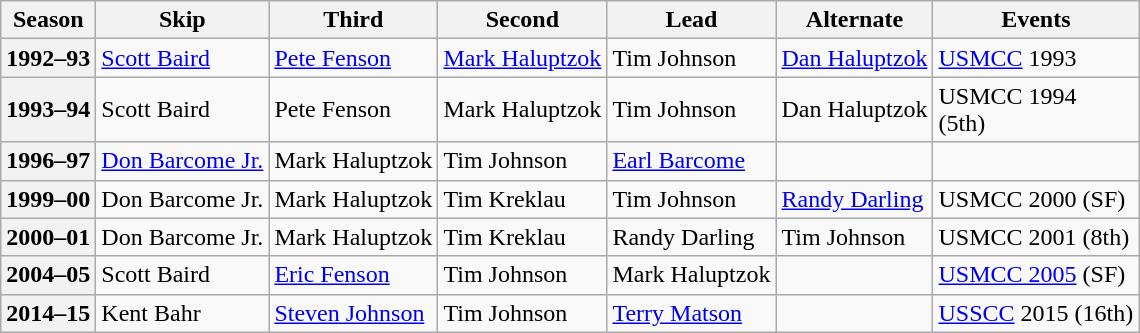<table class="wikitable">
<tr>
<th scope="col">Season</th>
<th scope="col">Skip</th>
<th scope="col">Third</th>
<th scope="col">Second</th>
<th scope="col">Lead</th>
<th scope="col">Alternate</th>
<th scope="col">Events</th>
</tr>
<tr>
<th scope="row">1992–93</th>
<td><a href='#'>Scott Baird</a></td>
<td><a href='#'>Pete Fenson</a></td>
<td><a href='#'>Mark Haluptzok</a></td>
<td>Tim Johnson</td>
<td><a href='#'>Dan Haluptzok</a></td>
<td><a href='#'>USMCC</a> 1993 <br> </td>
</tr>
<tr>
<th scope="row">1993–94</th>
<td>Scott Baird</td>
<td>Pete Fenson</td>
<td>Mark Haluptzok</td>
<td>Tim Johnson</td>
<td>Dan Haluptzok</td>
<td>USMCC 1994 <br> (5th)</td>
</tr>
<tr>
<th scope="row">1996–97</th>
<td><a href='#'>Don Barcome Jr.</a></td>
<td>Mark Haluptzok</td>
<td>Tim Johnson</td>
<td><a href='#'>Earl Barcome</a></td>
<td></td>
<td></td>
</tr>
<tr>
<th scope="row">1999–00</th>
<td>Don Barcome Jr.</td>
<td>Mark Haluptzok</td>
<td>Tim Kreklau</td>
<td>Tim Johnson</td>
<td><a href='#'>Randy Darling</a></td>
<td>USMCC 2000 (SF)</td>
</tr>
<tr>
<th scope="row">2000–01</th>
<td>Don Barcome Jr.</td>
<td>Mark Haluptzok</td>
<td>Tim Kreklau</td>
<td>Randy Darling</td>
<td>Tim Johnson</td>
<td>USMCC 2001 (8th)</td>
</tr>
<tr>
<th scope="row">2004–05</th>
<td>Scott Baird</td>
<td><a href='#'>Eric Fenson</a></td>
<td>Tim Johnson</td>
<td>Mark Haluptzok</td>
<td></td>
<td><a href='#'>USMCC 2005</a> (SF)</td>
</tr>
<tr>
<th scope="row">2014–15</th>
<td>Kent Bahr</td>
<td><a href='#'>Steven Johnson</a></td>
<td>Tim Johnson</td>
<td><a href='#'>Terry Matson</a></td>
<td></td>
<td><a href='#'>USSCC</a> 2015 (16th)</td>
</tr>
</table>
